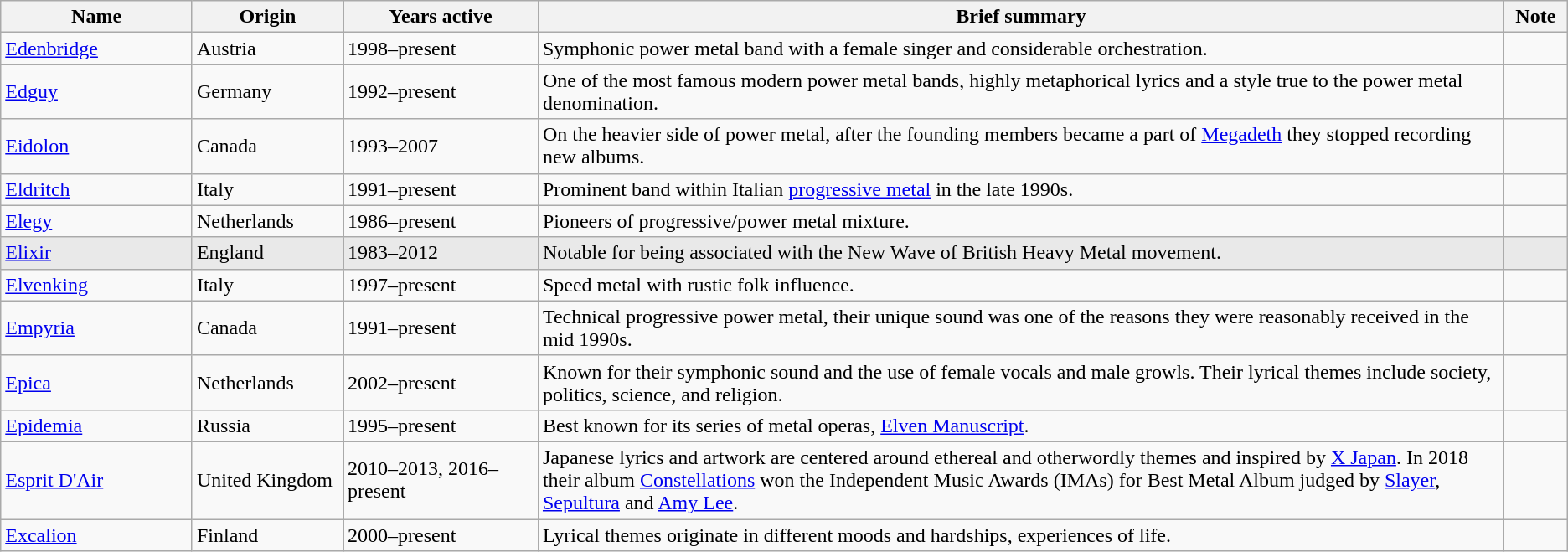<table class= "wikitable sortable sticky-header-multi">
<tr>
<th style="width:11em">Name</th>
<th style="width:8em">Origin</th>
<th style="width:12em">Years active</th>
<th style="width:65em">Brief summary</th>
<th style="width:3em">Note</th>
</tr>
<tr>
<td><a href='#'>Edenbridge</a></td>
<td>Austria</td>
<td>1998–present</td>
<td>Symphonic power metal band with a female singer and considerable orchestration.</td>
<td></td>
</tr>
<tr>
<td><a href='#'>Edguy</a></td>
<td>Germany</td>
<td>1992–present</td>
<td>One of the most famous modern power metal bands, highly metaphorical lyrics and a style true to the power metal denomination.</td>
<td></td>
</tr>
<tr>
<td><a href='#'>Eidolon</a></td>
<td>Canada</td>
<td>1993–2007</td>
<td>On the heavier side of power metal, after the founding members became a part of <a href='#'>Megadeth</a> they stopped recording new albums.</td>
<td></td>
</tr>
<tr>
<td><a href='#'>Eldritch</a></td>
<td>Italy</td>
<td>1991–present</td>
<td>Prominent band within Italian <a href='#'>progressive metal</a> in the late 1990s.</td>
<td></td>
</tr>
<tr>
<td><a href='#'>Elegy</a></td>
<td>Netherlands</td>
<td>1986–present</td>
<td>Pioneers of progressive/power metal mixture.</td>
<td></td>
</tr>
<tr style="background:#e9e9e9;">
<td><a href='#'>Elixir</a></td>
<td>England</td>
<td>1983–2012</td>
<td>Notable for being associated with the New Wave of British Heavy Metal movement.</td>
<td></td>
</tr>
<tr>
<td><a href='#'>Elvenking</a></td>
<td>Italy</td>
<td>1997–present</td>
<td>Speed metal with rustic folk influence.</td>
<td></td>
</tr>
<tr>
<td><a href='#'>Empyria</a></td>
<td>Canada</td>
<td>1991–present</td>
<td>Technical progressive power metal, their unique sound was one of the reasons they were reasonably received in the mid 1990s.</td>
<td></td>
</tr>
<tr>
<td><a href='#'>Epica</a></td>
<td>Netherlands</td>
<td>2002–present</td>
<td>Known for their symphonic sound and the use of female vocals and male growls. Their lyrical themes include society, politics, science, and religion.</td>
<td></td>
</tr>
<tr>
<td><a href='#'>Epidemia</a></td>
<td>Russia</td>
<td>1995–present</td>
<td>Best known for its series of metal operas, <a href='#'>Elven Manuscript</a>.</td>
<td></td>
</tr>
<tr>
<td><a href='#'>Esprit D'Air</a></td>
<td>United Kingdom</td>
<td>2010–2013, 2016–present</td>
<td>Japanese lyrics and artwork are centered around ethereal and otherwordly themes and inspired by <a href='#'>X Japan</a>. In 2018 their album <a href='#'>Constellations</a> won the Independent Music Awards (IMAs) for Best Metal Album judged by <a href='#'>Slayer</a>, <a href='#'>Sepultura</a> and <a href='#'>Amy Lee</a>.</td>
<td></td>
</tr>
<tr>
<td><a href='#'>Excalion</a></td>
<td>Finland</td>
<td>2000–present</td>
<td>Lyrical themes originate in different moods and hardships, experiences of life.</td>
<td></td>
</tr>
</table>
